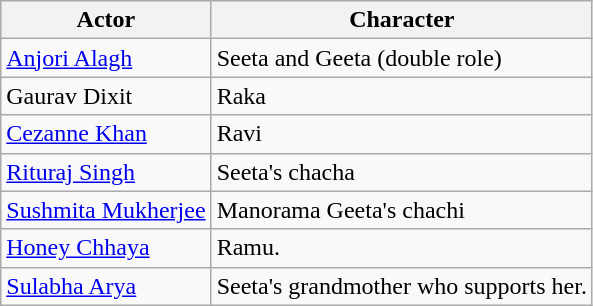<table class="wikitable">
<tr>
<th>Actor</th>
<th>Character</th>
</tr>
<tr>
<td><a href='#'>Anjori Alagh</a></td>
<td>Seeta and Geeta (double role)</td>
</tr>
<tr>
<td>Gaurav Dixit</td>
<td>Raka</td>
</tr>
<tr>
<td><a href='#'>Cezanne Khan</a></td>
<td>Ravi</td>
</tr>
<tr>
<td><a href='#'>Rituraj Singh</a></td>
<td>Seeta's chacha</td>
</tr>
<tr>
<td><a href='#'>Sushmita Mukherjee</a></td>
<td>Manorama Geeta's chachi</td>
</tr>
<tr>
<td><a href='#'>Honey Chhaya</a></td>
<td>Ramu.</td>
</tr>
<tr>
<td><a href='#'>Sulabha Arya</a></td>
<td>Seeta's grandmother who supports her.</td>
</tr>
</table>
